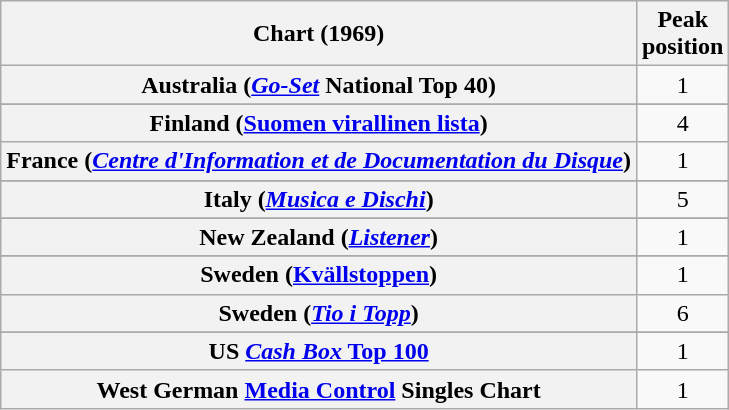<table class="wikitable sortable plainrowheaders">
<tr>
<th scope="col">Chart (1969)</th>
<th scope="col">Peak<br>position</th>
</tr>
<tr>
<th scope="row">Australia (<em><a href='#'>Go-Set</a></em> National Top 40)</th>
<td align="center">1</td>
</tr>
<tr>
</tr>
<tr>
</tr>
<tr>
</tr>
<tr>
<th scope="row">Finland (<a href='#'>Suomen virallinen lista</a>)</th>
<td align="center">4</td>
</tr>
<tr>
<th scope="row">France (<em><a href='#'>Centre d'Information et de Documentation du Disque</a></em>)</th>
<td style="text-align:center;">1</td>
</tr>
<tr>
</tr>
<tr>
<th scope="row">Italy (<em><a href='#'>Musica e Dischi</a></em>)</th>
<td style="text-align:center;">5</td>
</tr>
<tr>
</tr>
<tr>
<th scope="row">New Zealand (<em><a href='#'>Listener</a></em>)</th>
<td style="text-align:center;">1</td>
</tr>
<tr>
</tr>
<tr>
<th scope="row">Sweden (<a href='#'>Kvällstoppen</a>)</th>
<td style="text-align:center;">1</td>
</tr>
<tr>
<th scope="row">Sweden (<em><a href='#'>Tio i Topp</a></em>)</th>
<td style="text-align:center;">6</td>
</tr>
<tr>
</tr>
<tr>
</tr>
<tr>
</tr>
<tr>
<th scope="row">US <a href='#'><em>Cash Box</em> Top 100</a></th>
<td align="center">1</td>
</tr>
<tr>
<th scope="row">West German <a href='#'>Media Control</a> Singles Chart</th>
<td align="center">1</td>
</tr>
</table>
